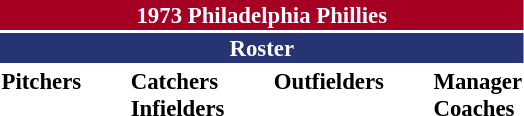<table class="toccolours" style="font-size: 95%;">
<tr>
<th colspan="10" style="background:#a50024; color:white; text-align:center;">1973 Philadelphia Phillies</th>
</tr>
<tr>
<td colspan="10" style="background:#263473; color:white; text-align:center;"><strong>Roster</strong></td>
</tr>
<tr>
<td valign="top"><strong>Pitchers</strong><br>













</td>
<td style="width:25px;"></td>
<td valign="top"><strong>Catchers</strong><br>



<strong>Infielders</strong>










</td>
<td style="width:25px;"></td>
<td valign="top"><strong>Outfielders</strong><br>



</td>
<td style="width:25px;"></td>
<td valign="top"><strong>Manager</strong><br>
<strong>Coaches</strong>



</td>
</tr>
</table>
